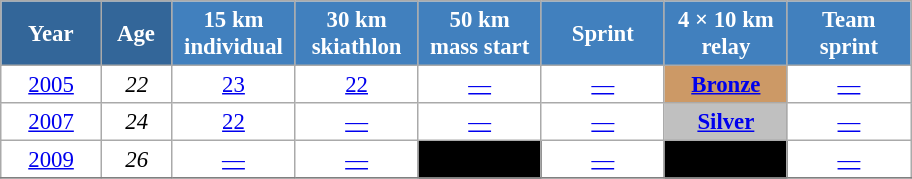<table class="wikitable" style="font-size:95%; text-align:center; border:grey solid 1px; border-collapse:collapse; background:#ffffff;">
<tr>
<th style="background-color:#369; color:white; width:60px;"> Year </th>
<th style="background-color:#369; color:white; width:40px;"> Age </th>
<th style="background-color:#4180be; color:white; width:75px;"> 15 km <br> individual </th>
<th style="background-color:#4180be; color:white; width:75px;"> 30 km <br> skiathlon </th>
<th style="background-color:#4180be; color:white; width:75px;"> 50 km <br> mass start </th>
<th style="background-color:#4180be; color:white; width:75px;"> Sprint </th>
<th style="background-color:#4180be; color:white; width:75px;"> 4 × 10 km <br> relay </th>
<th style="background-color:#4180be; color:white; width:75px;"> Team <br> sprint </th>
</tr>
<tr>
<td><a href='#'>2005</a></td>
<td><em>22</em></td>
<td><a href='#'>23</a></td>
<td><a href='#'>22</a></td>
<td><a href='#'>—</a></td>
<td><a href='#'>—</a></td>
<td bgcolor=cc9966><a href='#'><strong>Bronze</strong></a></td>
<td><a href='#'>—</a></td>
</tr>
<tr>
<td><a href='#'>2007</a></td>
<td><em>24</em></td>
<td><a href='#'>22</a></td>
<td><a href='#'>—</a></td>
<td><a href='#'>—</a></td>
<td><a href='#'>—</a></td>
<td bgcolor=silver><a href='#'><strong>Silver</strong></a></td>
<td><a href='#'>—</a></td>
</tr>
<tr>
<td><a href='#'>2009</a></td>
<td><em>26</em></td>
<td><a href='#'>—</a></td>
<td><a href='#'>—</a></td>
<td style="background:#000; color:#fff;"><a href='#'><span></span></a></td>
<td><a href='#'>—</a></td>
<td style="background:#000; color:#fff;"><a href='#'><span></span></a></td>
<td><a href='#'>—</a></td>
</tr>
<tr>
</tr>
</table>
